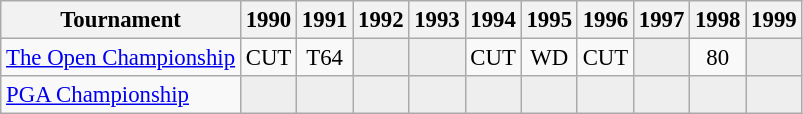<table class="wikitable" style="font-size:95%;text-align:center;">
<tr>
<th>Tournament</th>
<th>1990</th>
<th>1991</th>
<th>1992</th>
<th>1993</th>
<th>1994</th>
<th>1995</th>
<th>1996</th>
<th>1997</th>
<th>1998</th>
<th>1999</th>
</tr>
<tr>
<td align=left><a href='#'>The Open Championship</a></td>
<td>CUT</td>
<td>T64</td>
<td style="background:#eeeeee;"></td>
<td style="background:#eeeeee;"></td>
<td>CUT</td>
<td>WD</td>
<td>CUT</td>
<td style="background:#eeeeee;"></td>
<td>80</td>
<td style="background:#eeeeee;"></td>
</tr>
<tr>
<td align=left><a href='#'>PGA Championship</a></td>
<td style="background:#eeeeee;"></td>
<td style="background:#eeeeee;"></td>
<td style="background:#eeeeee;"></td>
<td style="background:#eeeeee;"></td>
<td style="background:#eeeeee;"></td>
<td style="background:#eeeeee;"></td>
<td style="background:#eeeeee;"></td>
<td style="background:#eeeeee;"></td>
<td style="background:#eeeeee;"></td>
<td style="background:#eeeeee;"></td>
</tr>
</table>
